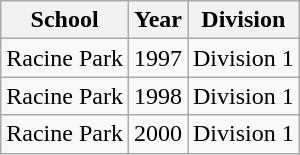<table class="wikitable">
<tr>
<th>School</th>
<th>Year</th>
<th>Division</th>
</tr>
<tr>
<td>Racine Park</td>
<td>1997</td>
<td>Division 1</td>
</tr>
<tr>
<td>Racine Park</td>
<td>1998</td>
<td>Division 1</td>
</tr>
<tr>
<td>Racine Park</td>
<td>2000</td>
<td>Division 1</td>
</tr>
</table>
